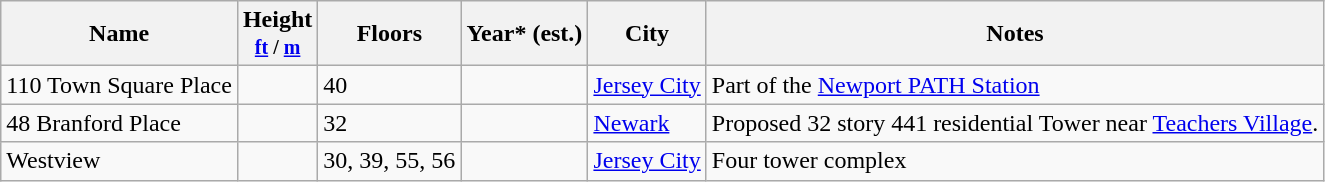<table class="wikitable sortable">
<tr>
<th>Name</th>
<th>Height<br><small><a href='#'>ft</a> / <a href='#'>m</a></small></th>
<th>Floors</th>
<th>Year* (est.)</th>
<th>City</th>
<th class="unsortable">Notes</th>
</tr>
<tr>
<td>110 Town Square Place</td>
<td></td>
<td>40</td>
<td></td>
<td><a href='#'>Jersey City</a></td>
<td>Part of the <a href='#'>Newport PATH Station</a></td>
</tr>
<tr>
<td>48 Branford Place</td>
<td></td>
<td>32</td>
<td></td>
<td><a href='#'>Newark</a></td>
<td>Proposed 32 story 441 residential Tower near <a href='#'>Teachers Village</a>.<br></td>
</tr>
<tr>
<td>Westview</td>
<td></td>
<td>30, 39, 55, 56</td>
<td></td>
<td><a href='#'>Jersey City</a></td>
<td>Four tower complex</td>
</tr>
</table>
